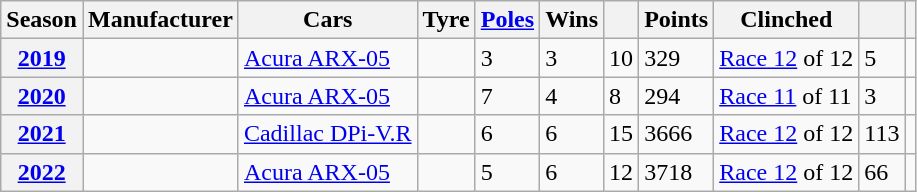<table class="wikitable">
<tr>
<th>Season</th>
<th>Manufacturer</th>
<th>Cars</th>
<th>Tyre</th>
<th><a href='#'>Poles</a></th>
<th>Wins</th>
<th></th>
<th>Points</th>
<th>Clinched</th>
<th></th>
<th></th>
</tr>
<tr>
<th><a href='#'>2019</a></th>
<td></td>
<td><a href='#'>Acura ARX-05</a></td>
<td></td>
<td>3</td>
<td>3</td>
<td>10</td>
<td>329</td>
<td><a href='#'>Race 12</a> of 12</td>
<td>5</td>
<td></td>
</tr>
<tr>
<th><a href='#'>2020</a></th>
<td></td>
<td><a href='#'>Acura ARX-05</a></td>
<td></td>
<td>7</td>
<td>4</td>
<td>8</td>
<td>294</td>
<td><a href='#'>Race 11</a> of 11</td>
<td>3</td>
<td></td>
</tr>
<tr>
<th><a href='#'>2021</a></th>
<td></td>
<td><a href='#'>Cadillac DPi-V.R</a></td>
<td></td>
<td>6</td>
<td>6</td>
<td>15</td>
<td>3666</td>
<td><a href='#'>Race 12</a> of 12</td>
<td>113</td>
<td></td>
</tr>
<tr>
<th><a href='#'>2022</a></th>
<td></td>
<td><a href='#'>Acura ARX-05</a></td>
<td></td>
<td>5</td>
<td>6</td>
<td>12</td>
<td>3718</td>
<td><a href='#'>Race 12</a> of 12</td>
<td>66</td>
<td></td>
</tr>
</table>
